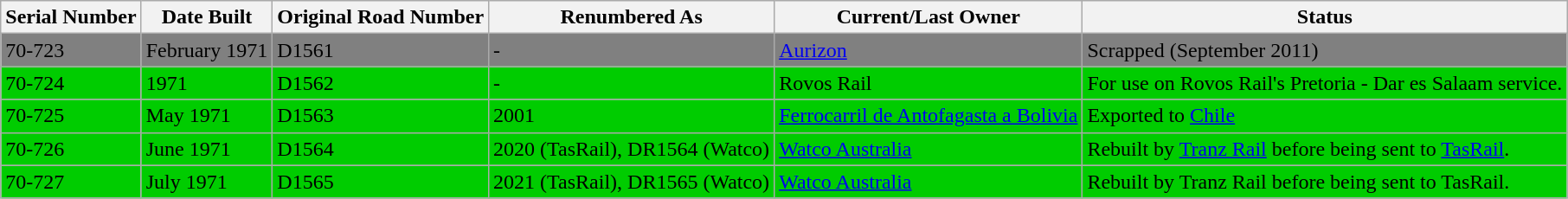<table class="wikitable sortable">
<tr>
<th>Serial Number</th>
<th>Date Built</th>
<th>Original Road Number</th>
<th>Renumbered As</th>
<th>Current/Last Owner</th>
<th>Status</th>
</tr>
<tr>
<td bgcolor=#808080>70-723</td>
<td bgcolor=#808080>February 1971</td>
<td bgcolor=#808080>D1561</td>
<td bgcolor=#808080>-</td>
<td bgcolor=#808080><a href='#'>Aurizon</a></td>
<td bgcolor=#808080>Scrapped (September 2011)</td>
</tr>
<tr>
<td bgcolor=#00CC00>70-724</td>
<td bgcolor=#00CC00>1971</td>
<td bgcolor=#00CC00>D1562</td>
<td bgcolor=#00CC00>-</td>
<td bgcolor=#00CC00>Rovos Rail</td>
<td bgcolor=#00CC00>For use on Rovos Rail's Pretoria - Dar es Salaam service.</td>
</tr>
<tr>
<td bgcolor=#00CC00>70-725</td>
<td bgcolor=#00CC00>May 1971</td>
<td bgcolor=#00CC00>D1563</td>
<td bgcolor=#00CC00>2001</td>
<td bgcolor=#00CC00><a href='#'>Ferrocarril de Antofagasta a Bolivia</a></td>
<td bgcolor=#00CC00>Exported to <a href='#'>Chile</a></td>
</tr>
<tr>
<td bgcolor=#00CC00>70-726</td>
<td bgcolor=#00CC00>June 1971</td>
<td bgcolor=#00CC00>D1564</td>
<td bgcolor=#00CC00>2020 (TasRail), DR1564 (Watco)</td>
<td bgcolor=#00CC00><a href='#'>Watco Australia</a></td>
<td bgcolor=#00CC00>Rebuilt by <a href='#'>Tranz Rail</a> before being sent to <a href='#'>TasRail</a>.</td>
</tr>
<tr>
<td bgcolor=#00CC00>70-727</td>
<td bgcolor=#00CC00>July 1971</td>
<td bgcolor=#00CC00>D1565</td>
<td bgcolor=#00CC00>2021 (TasRail), DR1565 (Watco)</td>
<td bgcolor=#00CC00><a href='#'>Watco Australia</a></td>
<td bgcolor=#00CC00>Rebuilt by Tranz Rail before being sent to TasRail.</td>
</tr>
</table>
